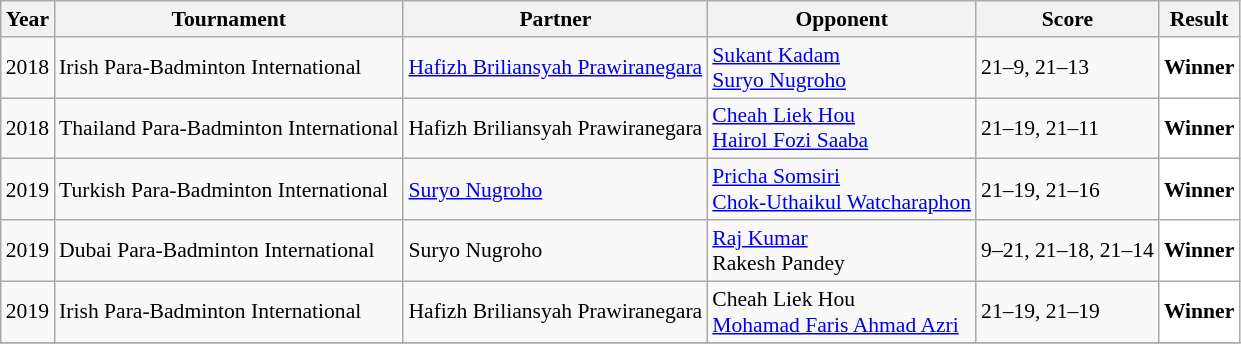<table class="sortable wikitable" style="font-size: 90%;">
<tr>
<th>Year</th>
<th>Tournament</th>
<th>Partner</th>
<th>Opponent</th>
<th>Score</th>
<th>Result</th>
</tr>
<tr>
<td align="center">2018</td>
<td align="left">Irish Para-Badminton International</td>
<td align="left"> <a href='#'>Hafizh Briliansyah Prawiranegara</a></td>
<td align="left"> <a href='#'>Sukant Kadam</a> <br>  <a href='#'>Suryo Nugroho</a></td>
<td align="left">21–9, 21–13</td>
<td style="text-align:left; background:white"> <strong>Winner</strong></td>
</tr>
<tr>
<td align="center">2018</td>
<td align="left">Thailand Para-Badminton International</td>
<td align="left"> Hafizh Briliansyah Prawiranegara</td>
<td align="left"> <a href='#'>Cheah Liek Hou</a> <br>  <a href='#'>Hairol Fozi Saaba</a></td>
<td align="left">21–19, 21–11</td>
<td style="text-align:left; background:white"> <strong>Winner</strong></td>
</tr>
<tr>
<td align="center">2019</td>
<td align="left">Turkish Para-Badminton International</td>
<td align="left"> <a href='#'>Suryo Nugroho</a></td>
<td align="left"> <a href='#'>Pricha Somsiri</a> <br>  <a href='#'>Chok-Uthaikul Watcharaphon</a></td>
<td align="left">21–19, 21–16</td>
<td style="text-align:left; background:white"> <strong>Winner</strong></td>
</tr>
<tr>
<td align="center">2019</td>
<td align="left">Dubai Para-Badminton International</td>
<td align="left"> Suryo Nugroho</td>
<td align="left"> <a href='#'>Raj Kumar</a><br>  Rakesh Pandey</td>
<td align="left">9–21, 21–18, 21–14</td>
<td style="text-align:left; background:white"> <strong>Winner</strong></td>
</tr>
<tr>
<td align="center">2019</td>
<td align="left">Irish Para-Badminton International</td>
<td align="left"> Hafizh Briliansyah Prawiranegara</td>
<td align="left"> Cheah Liek Hou<br>  <a href='#'>Mohamad Faris Ahmad Azri</a></td>
<td align="left">21–19, 21–19</td>
<td style="text-align:left; background:white"> <strong>Winner</strong></td>
</tr>
<tr>
</tr>
</table>
